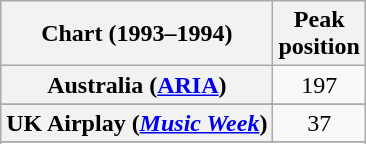<table class="wikitable sortable plainrowheaders" style="text-align:center">
<tr>
<th>Chart (1993–1994)</th>
<th>Peak<br>position</th>
</tr>
<tr>
<th scope="row">Australia (<a href='#'>ARIA</a>)</th>
<td>197</td>
</tr>
<tr>
</tr>
<tr>
</tr>
<tr>
</tr>
<tr>
<th scope="row">UK Airplay (<em><a href='#'>Music Week</a></em>)</th>
<td>37</td>
</tr>
<tr>
</tr>
<tr>
</tr>
</table>
